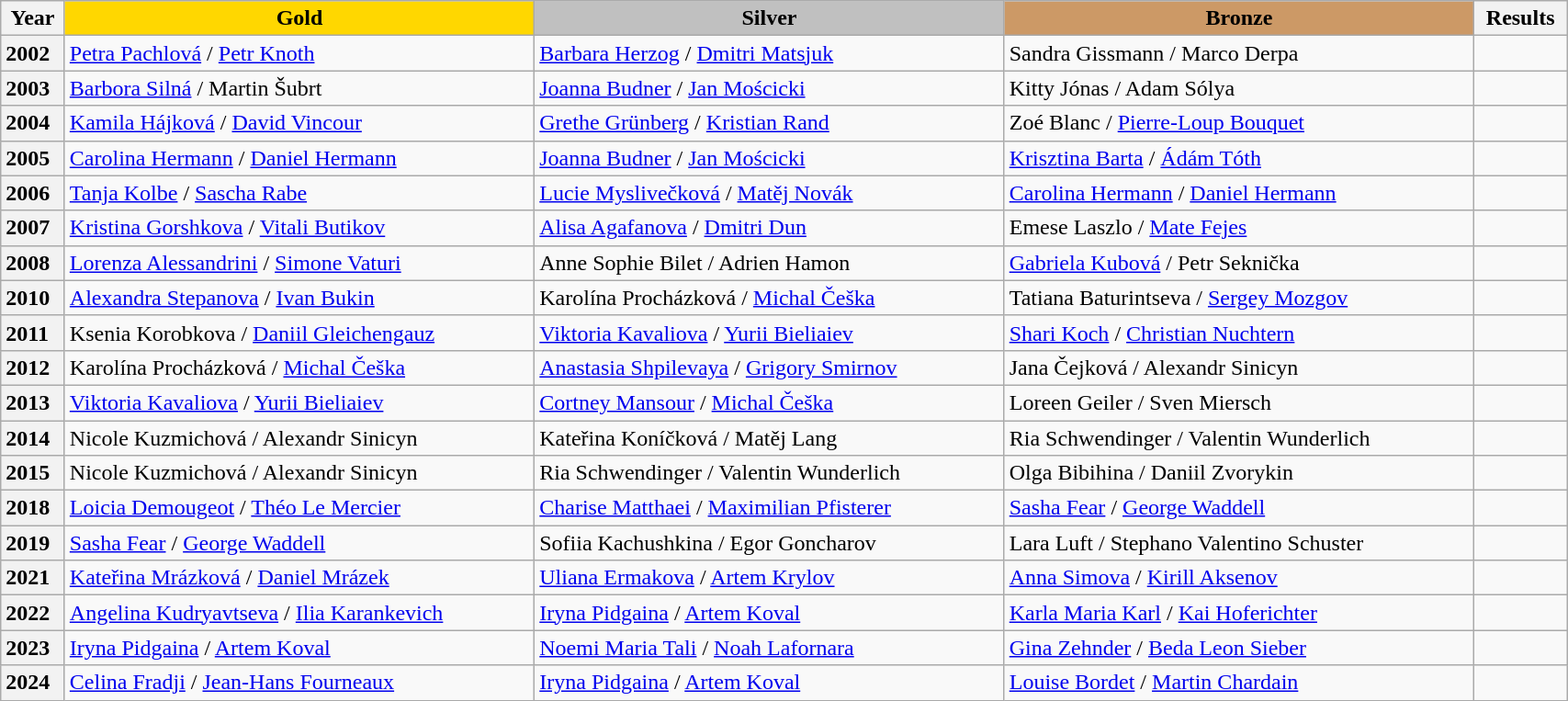<table class="wikitable unsortable" style="text-align:left; width:90%;">
<tr>
<th scope="col" style="text-align:center">Year</th>
<td scope="col" style="text-align:center; width:30%; background:gold"><strong>Gold</strong></td>
<td scope="col" style="text-align:center; width:30%; background:silver"><strong>Silver</strong></td>
<td scope="col" style="text-align:center; width:30%; background:#c96"><strong>Bronze</strong></td>
<th scope="col" style="text-align:center">Results</th>
</tr>
<tr>
<th scope="row" style="text-align:left">2002</th>
<td> <a href='#'>Petra Pachlová</a> / <a href='#'>Petr Knoth</a></td>
<td> <a href='#'>Barbara Herzog</a> / <a href='#'>Dmitri Matsjuk</a></td>
<td> Sandra Gissmann / Marco Derpa</td>
<td></td>
</tr>
<tr>
<th scope="row" style="text-align:left">2003</th>
<td> <a href='#'>Barbora Silná</a> / Martin Šubrt</td>
<td> <a href='#'>Joanna Budner</a> / <a href='#'>Jan Mościcki</a></td>
<td> Kitty Jónas / Adam Sólya</td>
<td></td>
</tr>
<tr>
<th scope="row" style="text-align:left">2004</th>
<td> <a href='#'>Kamila Hájková</a> / <a href='#'>David Vincour</a></td>
<td> <a href='#'>Grethe Grünberg</a> / <a href='#'>Kristian Rand</a></td>
<td> Zoé Blanc / <a href='#'>Pierre-Loup Bouquet</a></td>
<td></td>
</tr>
<tr>
<th scope="row" style="text-align:left">2005</th>
<td> <a href='#'>Carolina Hermann</a> / <a href='#'>Daniel Hermann</a></td>
<td> <a href='#'>Joanna Budner</a> / <a href='#'>Jan Mościcki</a></td>
<td> <a href='#'>Krisztina Barta</a> / <a href='#'>Ádám Tóth</a></td>
<td></td>
</tr>
<tr>
<th scope="row" style="text-align:left">2006</th>
<td> <a href='#'>Tanja Kolbe</a> / <a href='#'>Sascha Rabe</a></td>
<td> <a href='#'>Lucie Myslivečková</a> / <a href='#'>Matěj Novák</a></td>
<td> <a href='#'>Carolina Hermann</a> / <a href='#'>Daniel Hermann</a></td>
<td></td>
</tr>
<tr>
<th scope="row" style="text-align:left">2007</th>
<td> <a href='#'>Kristina Gorshkova</a> / <a href='#'>Vitali Butikov</a></td>
<td> <a href='#'>Alisa Agafanova</a> / <a href='#'>Dmitri Dun</a></td>
<td> Emese Laszlo / <a href='#'>Mate Fejes</a></td>
<td></td>
</tr>
<tr>
<th scope="row" style="text-align:left">2008</th>
<td> <a href='#'>Lorenza Alessandrini</a> / <a href='#'>Simone Vaturi</a></td>
<td> Anne Sophie Bilet / Adrien Hamon</td>
<td> <a href='#'>Gabriela Kubová</a> / Petr Seknička</td>
<td></td>
</tr>
<tr>
<th scope="row" style="text-align:left">2010</th>
<td> <a href='#'>Alexandra Stepanova</a> / <a href='#'>Ivan Bukin</a></td>
<td> Karolína Procházková / <a href='#'>Michal Češka</a></td>
<td> Tatiana Baturintseva / <a href='#'>Sergey Mozgov</a></td>
<td></td>
</tr>
<tr>
<th scope="row" style="text-align:left">2011</th>
<td> Ksenia Korobkova / <a href='#'>Daniil Gleichengauz</a></td>
<td> <a href='#'>Viktoria Kavaliova</a> / <a href='#'>Yurii Bieliaiev</a></td>
<td> <a href='#'>Shari Koch</a> / <a href='#'>Christian Nuchtern</a></td>
<td></td>
</tr>
<tr>
<th scope="row" style="text-align:left">2012</th>
<td> Karolína Procházková / <a href='#'>Michal Češka</a></td>
<td> <a href='#'>Anastasia Shpilevaya</a> / <a href='#'>Grigory Smirnov</a></td>
<td> Jana Čejková / Alexandr Sinicyn</td>
<td></td>
</tr>
<tr>
<th scope="row" style="text-align:left">2013</th>
<td> <a href='#'>Viktoria Kavaliova</a> / <a href='#'>Yurii Bieliaiev</a></td>
<td> <a href='#'>Cortney Mansour</a> / <a href='#'>Michal Češka</a></td>
<td> Loreen Geiler / Sven Miersch</td>
<td></td>
</tr>
<tr>
<th scope="row" style="text-align:left">2014</th>
<td> Nicole Kuzmichová / Alexandr Sinicyn</td>
<td> Kateřina Koníčková / Matěj Lang</td>
<td> Ria Schwendinger / Valentin Wunderlich</td>
<td></td>
</tr>
<tr>
<th scope="row" style="text-align:left">2015</th>
<td> Nicole Kuzmichová / Alexandr Sinicyn</td>
<td> Ria Schwendinger / Valentin Wunderlich</td>
<td> Olga Bibihina / Daniil Zvorykin</td>
<td></td>
</tr>
<tr>
<th scope="row" style="text-align:left">2018</th>
<td> <a href='#'>Loicia Demougeot</a> / <a href='#'>Théo Le Mercier</a></td>
<td> <a href='#'>Charise Matthaei</a> / <a href='#'>Maximilian Pfisterer</a></td>
<td> <a href='#'>Sasha Fear</a> / <a href='#'>George Waddell</a></td>
<td></td>
</tr>
<tr>
<th scope="row" style="text-align:left">2019</th>
<td> <a href='#'>Sasha Fear</a> / <a href='#'>George Waddell</a></td>
<td> Sofiia Kachushkina / Egor Goncharov</td>
<td> Lara Luft / Stephano Valentino Schuster</td>
<td></td>
</tr>
<tr>
<th scope="row" style="text-align:left">2021</th>
<td> <a href='#'>Kateřina Mrázková</a> / <a href='#'>Daniel Mrázek</a></td>
<td> <a href='#'>Uliana Ermakova</a> / <a href='#'>Artem Krylov</a></td>
<td> <a href='#'>Anna Simova</a> / <a href='#'>Kirill Aksenov</a></td>
<td></td>
</tr>
<tr>
<th scope="row" style="text-align:left">2022</th>
<td> <a href='#'>Angelina Kudryavtseva</a> / <a href='#'>Ilia Karankevich</a></td>
<td> <a href='#'>Iryna Pidgaina</a> / <a href='#'>Artem Koval</a></td>
<td> <a href='#'>Karla Maria Karl</a> / <a href='#'>Kai Hoferichter</a></td>
<td></td>
</tr>
<tr>
<th scope="row" style="text-align:left">2023</th>
<td> <a href='#'>Iryna Pidgaina</a> / <a href='#'>Artem Koval</a></td>
<td> <a href='#'>Noemi Maria Tali</a> / <a href='#'>Noah Lafornara</a></td>
<td> <a href='#'>Gina Zehnder</a> / <a href='#'>Beda Leon Sieber</a></td>
<td></td>
</tr>
<tr>
<th scope="row" style="text-align:left">2024</th>
<td> <a href='#'>Celina Fradji</a> / <a href='#'>Jean-Hans Fourneaux</a></td>
<td> <a href='#'>Iryna Pidgaina</a> / <a href='#'>Artem Koval</a></td>
<td> <a href='#'>Louise Bordet</a> / <a href='#'>Martin Chardain</a></td>
<td></td>
</tr>
</table>
